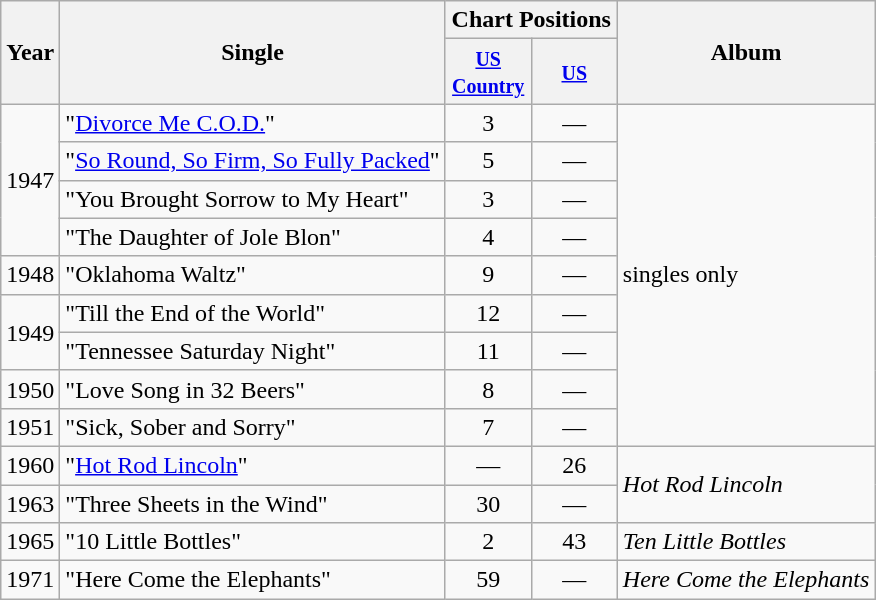<table class="wikitable">
<tr>
<th rowspan="2">Year</th>
<th rowspan="2">Single</th>
<th colspan="2">Chart Positions</th>
<th rowspan="2">Album</th>
</tr>
<tr>
<th width="50"><small><a href='#'>US Country</a></small></th>
<th width="50"><small><a href='#'>US</a></small></th>
</tr>
<tr>
<td rowspan="4">1947</td>
<td>"<a href='#'>Divorce Me C.O.D.</a>"</td>
<td align="center">3</td>
<td align="center">—</td>
<td rowspan="9">singles only</td>
</tr>
<tr>
<td>"<a href='#'>So Round, So Firm, So Fully Packed</a>"</td>
<td align="center">5</td>
<td align="center">—</td>
</tr>
<tr>
<td>"You Brought Sorrow to My Heart"</td>
<td align="center">3</td>
<td align="center">—</td>
</tr>
<tr>
<td>"The Daughter of Jole Blon"</td>
<td align="center">4</td>
<td align="center">—</td>
</tr>
<tr>
<td>1948</td>
<td>"Oklahoma Waltz"</td>
<td align="center">9</td>
<td align="center">—</td>
</tr>
<tr>
<td rowspan="2">1949</td>
<td>"Till the End of the World"</td>
<td align="center">12</td>
<td align="center">—</td>
</tr>
<tr>
<td>"Tennessee Saturday Night"</td>
<td align="center">11</td>
<td align="center">—</td>
</tr>
<tr>
<td>1950</td>
<td>"Love Song in 32 Beers"</td>
<td align="center">8</td>
<td align="center">—</td>
</tr>
<tr>
<td>1951</td>
<td>"Sick, Sober and Sorry"</td>
<td align="center">7</td>
<td align="center">—</td>
</tr>
<tr>
<td>1960</td>
<td>"<a href='#'>Hot Rod Lincoln</a>"</td>
<td align="center">—</td>
<td align="center">26</td>
<td rowspan="2"><em>Hot Rod Lincoln</em></td>
</tr>
<tr>
<td>1963</td>
<td>"Three Sheets in the Wind"</td>
<td align="center">30</td>
<td align="center">—</td>
</tr>
<tr>
<td>1965</td>
<td>"10 Little Bottles"</td>
<td align="center">2</td>
<td align="center">43</td>
<td><em>Ten Little Bottles</em></td>
</tr>
<tr>
<td>1971</td>
<td>"Here Come the Elephants"</td>
<td align="center">59</td>
<td align="center">—</td>
<td><em>Here Come the Elephants</em></td>
</tr>
</table>
